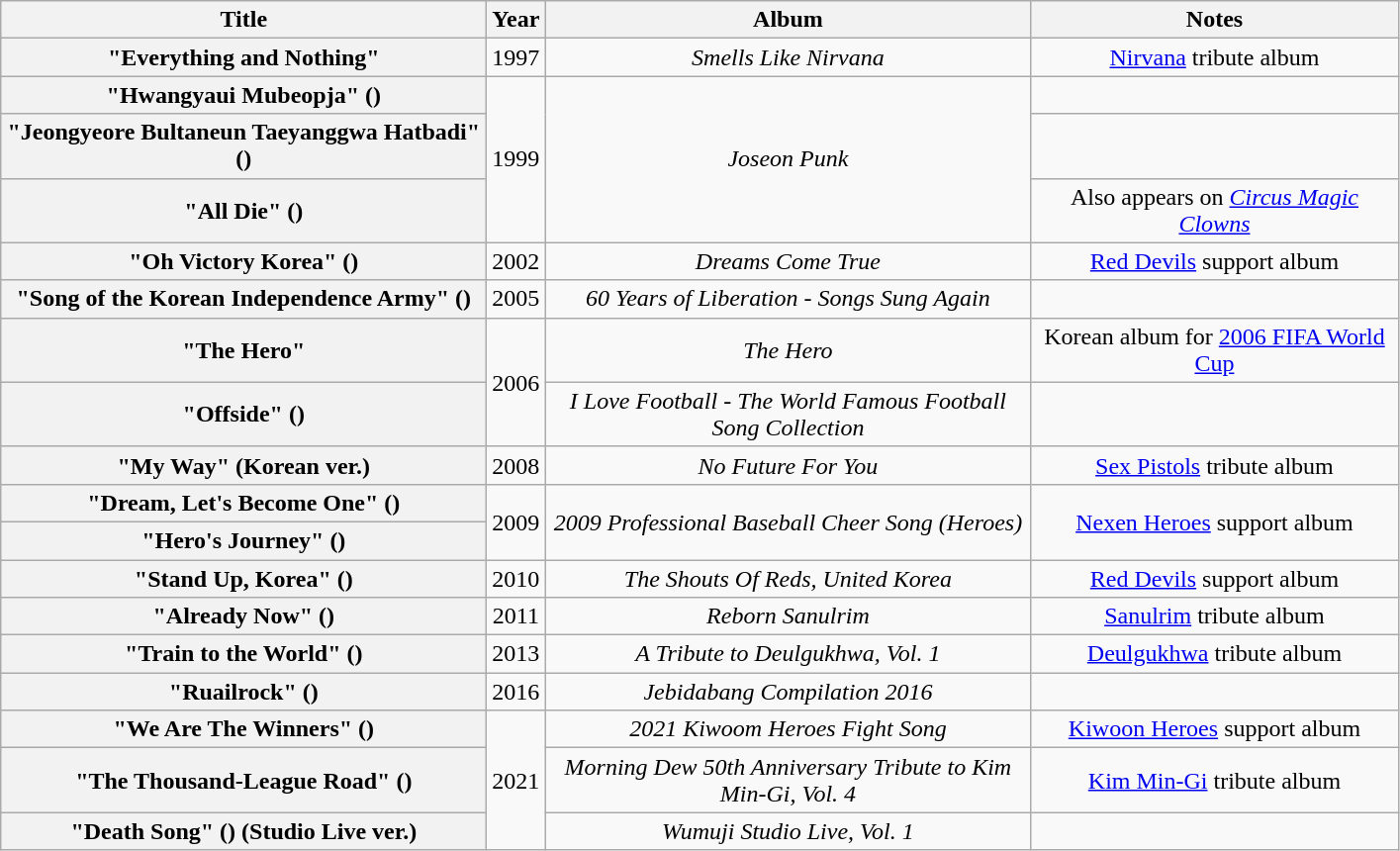<table class="wikitable plainrowheaders" style="text-align:center;">
<tr>
<th scope="col" style="width:20em;">Title</th>
<th scope="col">Year</th>
<th scope="col" style="width:20em;">Album</th>
<th scope="col" style="width:15em;">Notes</th>
</tr>
<tr>
<th scope="row">"Everything and Nothing"</th>
<td>1997</td>
<td><em>Smells Like Nirvana</em></td>
<td><a href='#'>Nirvana</a> tribute album</td>
</tr>
<tr>
<th scope="row">"Hwangyaui Mubeopja" ()</th>
<td rowspan="3">1999</td>
<td rowspan="3"><em>Joseon Punk</em></td>
<td></td>
</tr>
<tr>
<th scope="row">"Jeongyeore Bultaneun Taeyanggwa Hatbadi" ()</th>
<td></td>
</tr>
<tr>
<th scope="row">"All Die" ()</th>
<td>Also appears on <em><a href='#'>Circus Magic Clowns</a></em></td>
</tr>
<tr>
<th scope="row">"Oh Victory Korea" ()</th>
<td>2002</td>
<td><em>Dreams Come True</em></td>
<td><a href='#'>Red Devils</a> support album</td>
</tr>
<tr>
<th scope="row">"Song of the Korean Independence Army" ()</th>
<td>2005</td>
<td><em>60 Years of Liberation - Songs Sung Again</em></td>
<td></td>
</tr>
<tr>
<th scope="row">"The Hero"</th>
<td rowspan="2">2006</td>
<td><em>The Hero</em></td>
<td>Korean album for <a href='#'>2006 FIFA World Cup</a></td>
</tr>
<tr>
<th scope="row">"Offside" ()</th>
<td><em>I Love Football - The World Famous Football Song Collection</em></td>
<td></td>
</tr>
<tr>
<th scope="row">"My Way" (Korean ver.)</th>
<td>2008</td>
<td><em>No Future For You</em></td>
<td><a href='#'>Sex Pistols</a> tribute album</td>
</tr>
<tr>
<th scope="row">"Dream, Let's Become One" ()</th>
<td rowspan="2">2009</td>
<td rowspan="2"><em>2009 Professional Baseball Cheer Song (Heroes)</em></td>
<td rowspan="2"><a href='#'>Nexen Heroes</a> support album</td>
</tr>
<tr>
<th scope="row">"Hero's Journey" ()</th>
</tr>
<tr>
<th scope="row">"Stand Up, Korea" ()</th>
<td>2010</td>
<td><em>The Shouts Of Reds, United Korea</em></td>
<td><a href='#'>Red Devils</a> support album</td>
</tr>
<tr>
<th scope="row">"Already Now" ()</th>
<td>2011</td>
<td><em>Reborn Sanulrim</em></td>
<td><a href='#'>Sanulrim</a> tribute album</td>
</tr>
<tr>
<th scope="row">"Train to the World" ()</th>
<td>2013</td>
<td><em>A Tribute to Deulgukhwa, Vol. 1</em></td>
<td><a href='#'>Deulgukhwa</a> tribute album</td>
</tr>
<tr>
<th scope="row">"Ruailrock" ()</th>
<td>2016</td>
<td><em>Jebidabang Compilation 2016</em></td>
<td></td>
</tr>
<tr>
<th scope="row">"We Are The Winners" ()</th>
<td rowspan="3">2021</td>
<td><em>2021 Kiwoom Heroes Fight Song</em></td>
<td><a href='#'>Kiwoon Heroes</a> support album</td>
</tr>
<tr>
<th scope="row">"The Thousand-League Road" ()</th>
<td><em>Morning Dew 50th Anniversary Tribute to Kim Min-Gi, Vol. 4</em></td>
<td><a href='#'>Kim Min-Gi</a> tribute album</td>
</tr>
<tr>
<th scope="row">"Death Song" () (Studio Live ver.)</th>
<td><em>Wumuji Studio Live, Vol. 1</em></td>
<td></td>
</tr>
</table>
